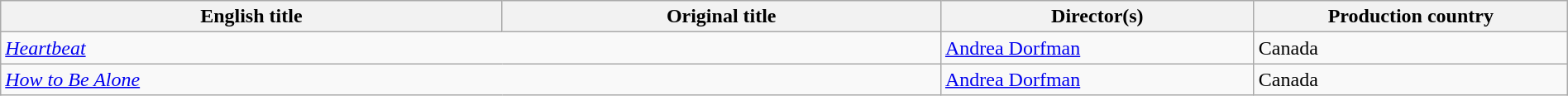<table class="wikitable" width=100%>
<tr>
<th scope="col" width="32%">English title</th>
<th scope="col" width="28%">Original title</th>
<th scope="col" width="20%">Director(s)</th>
<th scope="col" width="20%">Production country</th>
</tr>
<tr>
<td colspan=2><em><a href='#'>Heartbeat</a></em></td>
<td><a href='#'>Andrea Dorfman</a></td>
<td>Canada</td>
</tr>
<tr>
<td colspan=2><em><a href='#'>How to Be Alone</a></em></td>
<td><a href='#'>Andrea Dorfman</a></td>
<td>Canada</td>
</tr>
</table>
